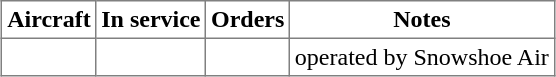<table class="toccolours sortable" border="1" cellpadding="3" style="margin:1em auto; border-collapse:collapse">
<tr>
<th>Aircraft</th>
<th>In service</th>
<th>Orders</th>
<th>Notes</th>
</tr>
<tr>
<td></td>
<td></td>
<td></td>
<td>operated by Snowshoe Air</td>
</tr>
</table>
